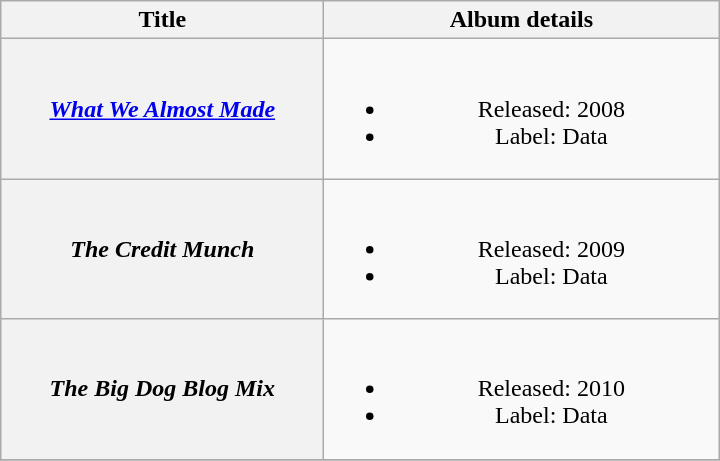<table class="wikitable plainrowheaders" style="text-align:center;">
<tr>
<th scope="col" style="width:13em;">Title</th>
<th scope="col" style="width:16em;">Album details</th>
</tr>
<tr>
<th scope="row"><em><a href='#'>What We Almost Made</a></em></th>
<td><br><ul><li>Released: 2008</li><li>Label: Data</li></ul></td>
</tr>
<tr>
<th scope="row"><em>The Credit Munch</em></th>
<td><br><ul><li>Released: 2009</li><li>Label: Data</li></ul></td>
</tr>
<tr>
<th scope="row"><em>The Big Dog Blog Mix</em></th>
<td><br><ul><li>Released: 2010</li><li>Label: Data</li></ul></td>
</tr>
<tr>
</tr>
</table>
